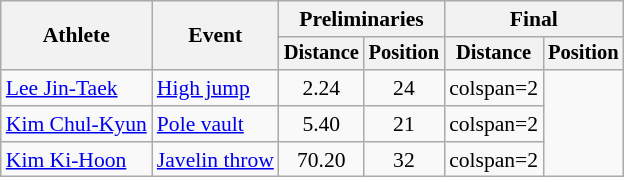<table class=wikitable style="font-size:90%">
<tr>
<th rowspan="2">Athlete</th>
<th rowspan="2">Event</th>
<th colspan="2">Preliminaries</th>
<th colspan="2">Final</th>
</tr>
<tr style="font-size:95%">
<th>Distance</th>
<th>Position</th>
<th>Distance</th>
<th>Position</th>
</tr>
<tr style=text-align:center>
<td style=text-align:left><a href='#'>Lee Jin-Taek</a></td>
<td style=text-align:left><a href='#'>High jump</a></td>
<td align=center>2.24</td>
<td align=center>24</td>
<td>colspan=2 </td>
</tr>
<tr>
<td><a href='#'>Kim Chul-Kyun</a></td>
<td><a href='#'>Pole vault</a></td>
<td align=center>5.40</td>
<td align=center>21</td>
<td>colspan=2 </td>
</tr>
<tr>
<td><a href='#'>Kim Ki-Hoon</a></td>
<td><a href='#'>Javelin throw</a></td>
<td align=center>70.20</td>
<td align=center>32</td>
<td>colspan=2 </td>
</tr>
</table>
